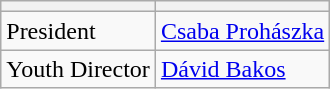<table class="wikitable plainrowheaders sortable" style="text-align:left">
<tr>
<th></th>
<th></th>
</tr>
<tr>
<td>President</td>
<td> <a href='#'>Csaba Prohászka</a></td>
</tr>
<tr>
<td>Youth Director</td>
<td> <a href='#'>Dávid Bakos</a></td>
</tr>
</table>
